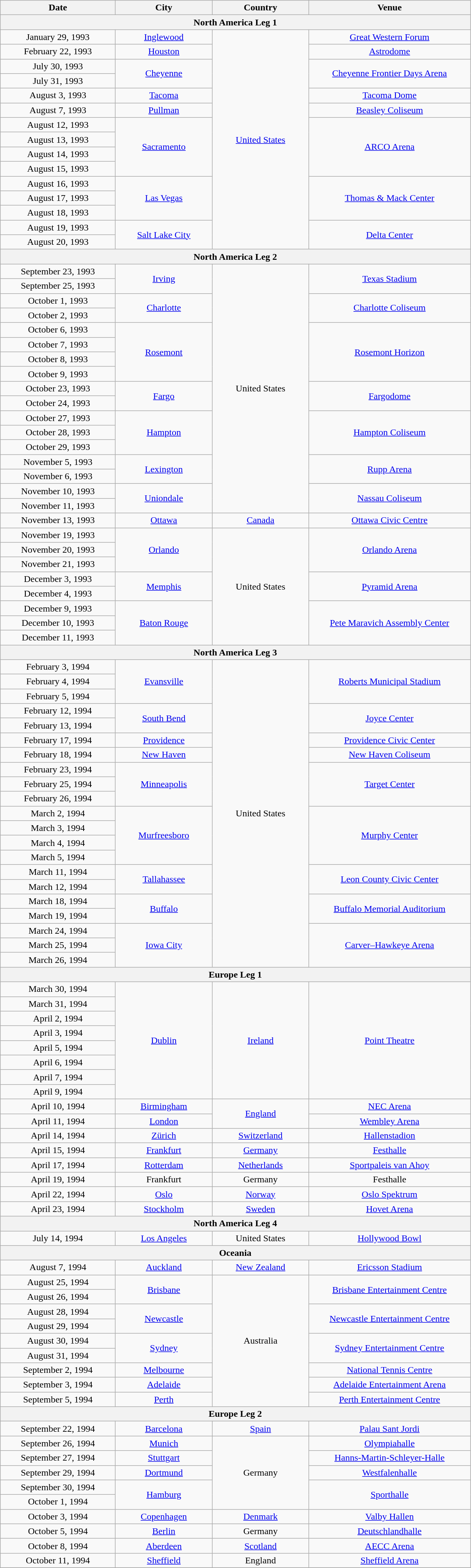<table class="wikitable" style="text-align:center;">
<tr>
<th scope="col" style="width:12em;">Date</th>
<th scope="col" style="width:10em;">City</th>
<th scope="col" style="width:10em;">Country</th>
<th scope="col" style="width:17em;">Venue</th>
</tr>
<tr>
<th scope="row" colspan="4">North America Leg 1</th>
</tr>
<tr>
<td>January 29, 1993</td>
<td><a href='#'>Inglewood</a></td>
<td rowspan="15"><a href='#'>United States</a></td>
<td><a href='#'>Great Western Forum</a></td>
</tr>
<tr>
<td>February 22, 1993</td>
<td><a href='#'>Houston</a></td>
<td><a href='#'>Astrodome</a></td>
</tr>
<tr>
<td>July 30, 1993</td>
<td rowspan="2"><a href='#'>Cheyenne</a></td>
<td rowspan="2"><a href='#'>Cheyenne Frontier Days Arena</a></td>
</tr>
<tr>
<td>July 31, 1993</td>
</tr>
<tr>
<td>August 3, 1993</td>
<td><a href='#'>Tacoma</a></td>
<td><a href='#'>Tacoma Dome</a></td>
</tr>
<tr>
<td>August 7, 1993</td>
<td><a href='#'>Pullman</a></td>
<td><a href='#'>Beasley Coliseum</a></td>
</tr>
<tr>
<td>August 12, 1993</td>
<td rowspan="4"><a href='#'>Sacramento</a></td>
<td rowspan="4"><a href='#'>ARCO Arena</a></td>
</tr>
<tr>
<td>August 13, 1993</td>
</tr>
<tr>
<td>August 14, 1993</td>
</tr>
<tr>
<td>August 15, 1993</td>
</tr>
<tr>
<td>August 16, 1993</td>
<td rowspan="3"><a href='#'>Las Vegas</a></td>
<td rowspan="3"><a href='#'>Thomas & Mack Center</a></td>
</tr>
<tr>
<td>August 17, 1993</td>
</tr>
<tr>
<td>August 18, 1993</td>
</tr>
<tr>
<td>August 19, 1993</td>
<td rowspan="2"><a href='#'>Salt Lake City</a></td>
<td rowspan="2"><a href='#'>Delta Center</a></td>
</tr>
<tr>
<td>August 20, 1993</td>
</tr>
<tr>
<th scope="row" colspan="4">North America Leg 2</th>
</tr>
<tr>
<td>September 23, 1993</td>
<td rowspan="2"><a href='#'>Irving</a></td>
<td rowspan="17">United States</td>
<td rowspan="2"><a href='#'>Texas Stadium</a></td>
</tr>
<tr>
<td>September 25, 1993</td>
</tr>
<tr>
<td>October 1, 1993</td>
<td rowspan="2"><a href='#'>Charlotte</a></td>
<td rowspan="2"><a href='#'>Charlotte Coliseum</a></td>
</tr>
<tr>
<td>October 2, 1993</td>
</tr>
<tr>
<td>October 6, 1993</td>
<td rowspan="4"><a href='#'>Rosemont</a></td>
<td rowspan="4"><a href='#'>Rosemont Horizon</a></td>
</tr>
<tr>
<td>October 7, 1993</td>
</tr>
<tr>
<td>October 8, 1993</td>
</tr>
<tr>
<td>October 9, 1993</td>
</tr>
<tr>
<td>October 23, 1993</td>
<td rowspan="2"><a href='#'>Fargo</a></td>
<td rowspan="2"><a href='#'>Fargodome</a></td>
</tr>
<tr>
<td>October 24, 1993</td>
</tr>
<tr>
<td>October 27, 1993</td>
<td rowspan="3"><a href='#'>Hampton</a></td>
<td rowspan="3"><a href='#'>Hampton Coliseum</a></td>
</tr>
<tr>
<td>October 28, 1993</td>
</tr>
<tr>
<td>October 29, 1993</td>
</tr>
<tr>
<td>November 5, 1993</td>
<td rowspan="2"><a href='#'>Lexington</a></td>
<td rowspan="2"><a href='#'>Rupp Arena</a></td>
</tr>
<tr>
<td>November 6, 1993</td>
</tr>
<tr>
<td>November 10, 1993</td>
<td rowspan="2"><a href='#'>Uniondale</a></td>
<td rowspan="2"><a href='#'>Nassau Coliseum</a></td>
</tr>
<tr>
<td>November 11, 1993</td>
</tr>
<tr>
<td>November 13, 1993</td>
<td><a href='#'>Ottawa</a></td>
<td><a href='#'>Canada</a></td>
<td><a href='#'>Ottawa Civic Centre</a></td>
</tr>
<tr>
<td>November 19, 1993</td>
<td rowspan="3"><a href='#'>Orlando</a></td>
<td rowspan="8">United States</td>
<td rowspan="3"><a href='#'>Orlando Arena</a></td>
</tr>
<tr>
<td>November 20, 1993</td>
</tr>
<tr>
<td>November 21, 1993</td>
</tr>
<tr>
<td>December 3, 1993</td>
<td rowspan="2"><a href='#'>Memphis</a></td>
<td rowspan="2"><a href='#'>Pyramid Arena</a></td>
</tr>
<tr>
<td>December 4, 1993</td>
</tr>
<tr>
<td>December 9, 1993</td>
<td rowspan="3"><a href='#'>Baton Rouge</a></td>
<td rowspan="3"><a href='#'>Pete Maravich Assembly Center</a></td>
</tr>
<tr>
<td>December 10, 1993</td>
</tr>
<tr>
<td>December 11, 1993</td>
</tr>
<tr>
<th scope="row" colspan="4">North America Leg 3</th>
</tr>
<tr>
<td>February 3, 1994</td>
<td rowspan="3"><a href='#'>Evansville</a></td>
<td rowspan="21">United States</td>
<td rowspan="3"><a href='#'>Roberts Municipal Stadium</a></td>
</tr>
<tr>
<td>February 4, 1994</td>
</tr>
<tr>
<td>February 5, 1994</td>
</tr>
<tr>
<td>February 12, 1994</td>
<td rowspan="2"><a href='#'>South Bend</a></td>
<td rowspan="2"><a href='#'>Joyce Center</a></td>
</tr>
<tr>
<td>February 13, 1994</td>
</tr>
<tr>
<td>February 17, 1994</td>
<td><a href='#'>Providence</a></td>
<td><a href='#'>Providence Civic Center</a></td>
</tr>
<tr>
<td>February 18, 1994</td>
<td><a href='#'>New Haven</a></td>
<td><a href='#'>New Haven Coliseum</a></td>
</tr>
<tr>
<td>February 23, 1994</td>
<td rowspan="3"><a href='#'>Minneapolis</a></td>
<td rowspan="3"><a href='#'>Target Center</a></td>
</tr>
<tr>
<td>February 25, 1994</td>
</tr>
<tr>
<td>February 26, 1994</td>
</tr>
<tr>
<td>March 2, 1994</td>
<td rowspan="4"><a href='#'>Murfreesboro</a></td>
<td rowspan="4"><a href='#'>Murphy Center</a></td>
</tr>
<tr>
<td>March 3, 1994</td>
</tr>
<tr>
<td>March 4, 1994</td>
</tr>
<tr>
<td>March 5, 1994</td>
</tr>
<tr>
<td>March 11, 1994</td>
<td rowspan="2"><a href='#'>Tallahassee</a></td>
<td rowspan="2"><a href='#'>Leon County Civic Center</a></td>
</tr>
<tr>
<td>March 12, 1994</td>
</tr>
<tr>
<td>March 18, 1994</td>
<td rowspan="2"><a href='#'>Buffalo</a></td>
<td rowspan="2"><a href='#'>Buffalo Memorial Auditorium</a></td>
</tr>
<tr>
<td>March 19, 1994</td>
</tr>
<tr>
<td>March 24, 1994</td>
<td rowspan="3"><a href='#'>Iowa City</a></td>
<td rowspan="3"><a href='#'>Carver–Hawkeye Arena</a></td>
</tr>
<tr>
<td>March 25, 1994</td>
</tr>
<tr>
<td>March 26, 1994</td>
</tr>
<tr>
<th scope="row" colspan="4">Europe Leg 1</th>
</tr>
<tr>
<td>March 30, 1994</td>
<td rowspan="8"><a href='#'>Dublin</a></td>
<td rowspan="8"><a href='#'>Ireland</a></td>
<td rowspan="8"><a href='#'>Point Theatre</a></td>
</tr>
<tr>
<td>March 31, 1994</td>
</tr>
<tr>
<td>April 2, 1994</td>
</tr>
<tr>
<td>April 3, 1994</td>
</tr>
<tr>
<td>April 5, 1994</td>
</tr>
<tr>
<td>April 6, 1994</td>
</tr>
<tr>
<td>April 7, 1994</td>
</tr>
<tr>
<td>April 9, 1994</td>
</tr>
<tr>
<td>April 10, 1994</td>
<td><a href='#'>Birmingham</a></td>
<td rowspan="2"><a href='#'>England</a></td>
<td><a href='#'>NEC Arena</a></td>
</tr>
<tr>
<td>April 11, 1994</td>
<td><a href='#'>London</a></td>
<td><a href='#'>Wembley Arena</a></td>
</tr>
<tr>
<td>April 14, 1994</td>
<td><a href='#'>Zürich</a></td>
<td><a href='#'>Switzerland</a></td>
<td><a href='#'>Hallenstadion</a></td>
</tr>
<tr>
<td>April 15, 1994</td>
<td><a href='#'>Frankfurt</a></td>
<td><a href='#'>Germany</a></td>
<td><a href='#'>Festhalle</a></td>
</tr>
<tr>
<td>April 17, 1994</td>
<td><a href='#'>Rotterdam</a></td>
<td><a href='#'>Netherlands</a></td>
<td><a href='#'>Sportpaleis van Ahoy</a></td>
</tr>
<tr>
<td>April 19, 1994</td>
<td>Frankfurt</td>
<td>Germany</td>
<td>Festhalle</td>
</tr>
<tr>
<td>April 22, 1994</td>
<td><a href='#'>Oslo</a></td>
<td><a href='#'>Norway</a></td>
<td><a href='#'>Oslo Spektrum</a></td>
</tr>
<tr>
<td>April 23, 1994</td>
<td><a href='#'>Stockholm</a></td>
<td><a href='#'>Sweden</a></td>
<td><a href='#'>Hovet Arena</a></td>
</tr>
<tr>
<th scope="row" colspan="4">North America Leg 4</th>
</tr>
<tr>
<td>July 14, 1994</td>
<td><a href='#'>Los Angeles</a></td>
<td>United States</td>
<td><a href='#'>Hollywood Bowl</a></td>
</tr>
<tr>
<th scope="row" colspan="4">Oceania</th>
</tr>
<tr>
<td>August 7, 1994</td>
<td><a href='#'>Auckland</a></td>
<td><a href='#'>New Zealand</a></td>
<td><a href='#'>Ericsson Stadium</a></td>
</tr>
<tr>
<td>August 25, 1994</td>
<td rowspan="2"><a href='#'>Brisbane</a></td>
<td rowspan="9">Australia</td>
<td rowspan="2"><a href='#'>Brisbane Entertainment Centre</a></td>
</tr>
<tr>
<td>August 26, 1994</td>
</tr>
<tr>
<td>August 28, 1994</td>
<td rowspan="2"><a href='#'>Newcastle</a></td>
<td rowspan="2"><a href='#'>Newcastle Entertainment Centre</a></td>
</tr>
<tr>
<td>August 29, 1994</td>
</tr>
<tr>
<td>August 30, 1994</td>
<td rowspan="2"><a href='#'>Sydney</a></td>
<td rowspan="2"><a href='#'>Sydney Entertainment Centre</a></td>
</tr>
<tr>
<td>August 31, 1994</td>
</tr>
<tr>
<td>September 2, 1994</td>
<td><a href='#'>Melbourne</a></td>
<td><a href='#'>National Tennis Centre</a></td>
</tr>
<tr>
<td>September 3, 1994</td>
<td><a href='#'>Adelaide</a></td>
<td><a href='#'>Adelaide Entertainment Arena</a></td>
</tr>
<tr>
<td>September 5, 1994</td>
<td><a href='#'>Perth</a></td>
<td><a href='#'>Perth Entertainment Centre</a></td>
</tr>
<tr>
<th scope="row" colspan="4">Europe Leg 2</th>
</tr>
<tr>
<td>September 22, 1994</td>
<td><a href='#'>Barcelona</a></td>
<td><a href='#'>Spain</a></td>
<td><a href='#'>Palau Sant Jordi</a></td>
</tr>
<tr>
<td>September 26, 1994</td>
<td><a href='#'>Munich</a></td>
<td rowspan="5">Germany</td>
<td><a href='#'>Olympiahalle</a></td>
</tr>
<tr>
<td>September 27, 1994</td>
<td><a href='#'>Stuttgart</a></td>
<td><a href='#'>Hanns-Martin-Schleyer-Halle</a></td>
</tr>
<tr>
<td>September 29, 1994</td>
<td><a href='#'>Dortmund</a></td>
<td><a href='#'>Westfalenhalle</a></td>
</tr>
<tr>
<td>September 30, 1994</td>
<td rowspan="2"><a href='#'>Hamburg</a></td>
<td rowspan="2"><a href='#'>Sporthalle</a></td>
</tr>
<tr>
<td>October 1, 1994</td>
</tr>
<tr>
<td>October 3, 1994</td>
<td><a href='#'>Copenhagen</a></td>
<td><a href='#'>Denmark</a></td>
<td><a href='#'>Valby Hallen</a></td>
</tr>
<tr>
<td>October 5, 1994</td>
<td><a href='#'>Berlin</a></td>
<td>Germany</td>
<td><a href='#'>Deutschlandhalle</a></td>
</tr>
<tr>
<td>October 8, 1994</td>
<td><a href='#'>Aberdeen</a></td>
<td><a href='#'>Scotland</a></td>
<td><a href='#'>AECC Arena</a></td>
</tr>
<tr>
<td>October 11, 1994</td>
<td><a href='#'>Sheffield</a></td>
<td>England</td>
<td><a href='#'>Sheffield Arena</a></td>
</tr>
<tr>
</tr>
</table>
